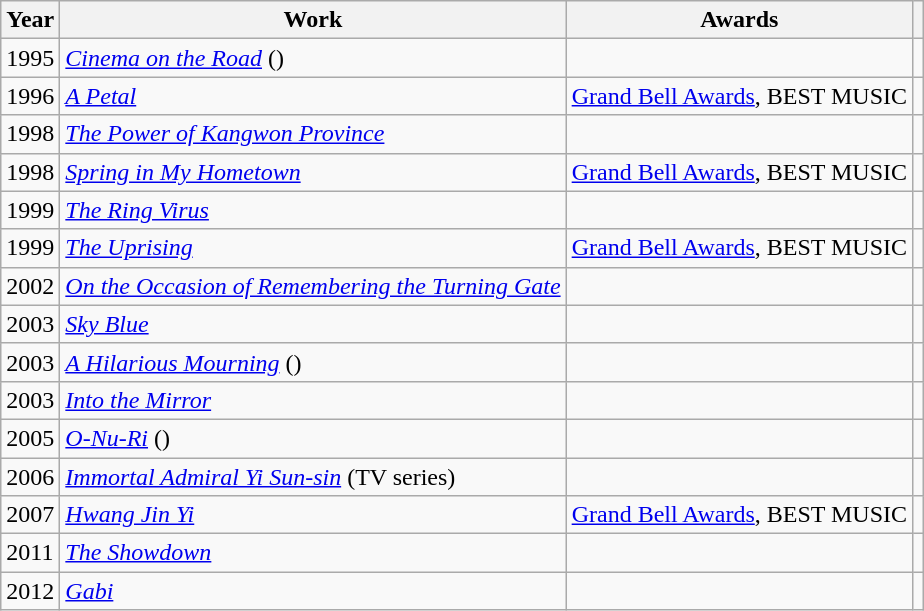<table class="wikitable sortable">
<tr>
<th>Year</th>
<th>Work</th>
<th>Awards</th>
<th></th>
</tr>
<tr>
<td>1995</td>
<td><em><a href='#'>Cinema on the Road</a></em> ()</td>
<td></td>
<td></td>
</tr>
<tr>
<td>1996</td>
<td><em><a href='#'>A Petal</a></em></td>
<td><a href='#'>Grand Bell Awards</a>, BEST MUSIC</td>
<td></td>
</tr>
<tr>
<td>1998</td>
<td><em><a href='#'>The Power of Kangwon Province</a></em></td>
<td></td>
<td></td>
</tr>
<tr>
<td>1998</td>
<td><em><a href='#'>Spring in My Hometown</a></em></td>
<td><a href='#'>Grand Bell Awards</a>, BEST MUSIC</td>
<td></td>
</tr>
<tr>
<td>1999</td>
<td><em><a href='#'>The Ring Virus</a></em></td>
<td></td>
<td></td>
</tr>
<tr>
<td>1999</td>
<td><em><a href='#'>The Uprising</a></em></td>
<td><a href='#'>Grand Bell Awards</a>, BEST MUSIC</td>
<td></td>
</tr>
<tr>
<td>2002</td>
<td><em><a href='#'>On the Occasion of Remembering the Turning Gate</a></em></td>
<td></td>
<td></td>
</tr>
<tr>
<td>2003</td>
<td><em><a href='#'>Sky Blue</a></em></td>
<td></td>
<td></td>
</tr>
<tr>
<td>2003</td>
<td><em><a href='#'>A Hilarious Mourning</a></em> ()</td>
<td></td>
<td></td>
</tr>
<tr>
<td>2003</td>
<td><em><a href='#'>Into the Mirror</a></em></td>
<td></td>
<td></td>
</tr>
<tr>
<td>2005</td>
<td><em><a href='#'>O-Nu-Ri</a></em> ()</td>
<td></td>
<td></td>
</tr>
<tr>
<td>2006</td>
<td><em><a href='#'>Immortal Admiral Yi Sun-sin</a></em> (TV series)</td>
<td></td>
<td></td>
</tr>
<tr>
<td>2007</td>
<td><em><a href='#'>Hwang Jin Yi</a></em></td>
<td><a href='#'>Grand Bell Awards</a>, BEST MUSIC</td>
<td></td>
</tr>
<tr>
<td>2011</td>
<td><em><a href='#'>The Showdown</a></em></td>
<td></td>
<td></td>
</tr>
<tr>
<td>2012</td>
<td><em><a href='#'>Gabi</a></em></td>
<td></td>
<td></td>
</tr>
</table>
